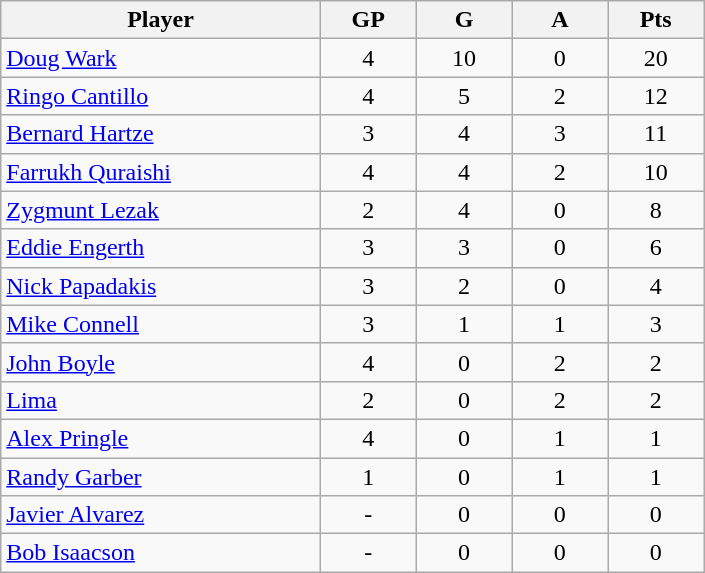<table class="wikitable">
<tr>
<th style="width:25%;">Player</th>
<th style="width:7.5%;">GP</th>
<th style="width:7.5%;">G</th>
<th style="width:7.5%;">A</th>
<th style="width:7.5%;">Pts</th>
</tr>
<tr align=center>
<td align=left><a href='#'>Doug Wark</a></td>
<td>4</td>
<td>10</td>
<td>0</td>
<td>20</td>
</tr>
<tr align=center>
<td align=left><a href='#'>Ringo Cantillo</a></td>
<td>4</td>
<td>5</td>
<td>2</td>
<td>12</td>
</tr>
<tr align=center>
<td align=left><a href='#'>Bernard Hartze</a></td>
<td>3</td>
<td>4</td>
<td>3</td>
<td>11</td>
</tr>
<tr align=center>
<td align=left><a href='#'>Farrukh Quraishi</a></td>
<td>4</td>
<td>4</td>
<td>2</td>
<td>10</td>
</tr>
<tr align=center>
<td align=left><a href='#'>Zygmunt Lezak</a></td>
<td>2</td>
<td>4</td>
<td>0</td>
<td>8</td>
</tr>
<tr align=center>
<td align=left><a href='#'>Eddie Engerth</a></td>
<td>3</td>
<td>3</td>
<td>0</td>
<td>6</td>
</tr>
<tr align=center>
<td align=left><a href='#'>Nick Papadakis</a></td>
<td>3</td>
<td>2</td>
<td>0</td>
<td>4</td>
</tr>
<tr align=center>
<td align=left><a href='#'>Mike Connell</a></td>
<td>3</td>
<td>1</td>
<td>1</td>
<td>3</td>
</tr>
<tr align=center>
<td align=left><a href='#'>John Boyle</a></td>
<td>4</td>
<td>0</td>
<td>2</td>
<td>2</td>
</tr>
<tr align=center>
<td align=left><a href='#'>Lima</a></td>
<td>2</td>
<td>0</td>
<td>2</td>
<td>2</td>
</tr>
<tr align=center>
<td align=left><a href='#'>Alex Pringle</a></td>
<td>4</td>
<td>0</td>
<td>1</td>
<td>1</td>
</tr>
<tr align=center>
<td align=left><a href='#'>Randy Garber</a></td>
<td>1</td>
<td>0</td>
<td>1</td>
<td>1</td>
</tr>
<tr align=center>
<td align=left><a href='#'>Javier Alvarez</a></td>
<td>-</td>
<td>0</td>
<td>0</td>
<td>0</td>
</tr>
<tr align=center>
<td align=left><a href='#'>Bob Isaacson</a></td>
<td>-</td>
<td>0</td>
<td>0</td>
<td>0</td>
</tr>
</table>
